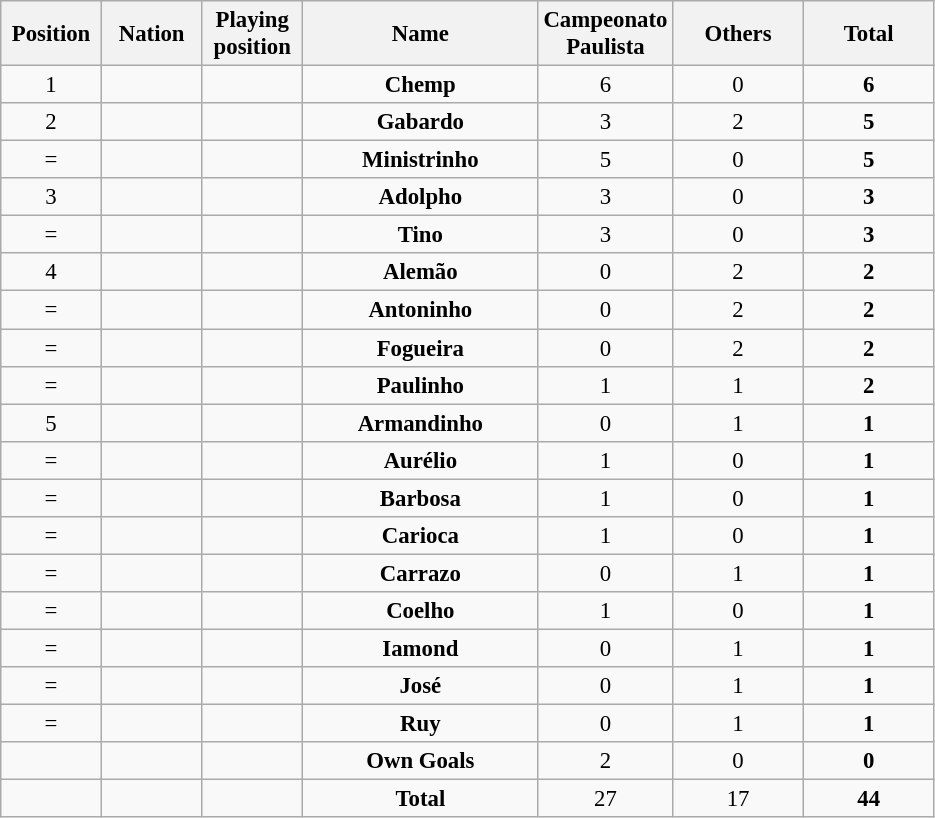<table class="wikitable" style="font-size: 95%; text-align: center;">
<tr>
<th width=60>Position</th>
<th width=60>Nation</th>
<th width=60>Playing position</th>
<th width=150>Name</th>
<th width=80>Campeonato Paulista</th>
<th width=80>Others</th>
<th width=80>Total</th>
</tr>
<tr>
<td>1</td>
<td></td>
<td></td>
<td><strong>Chemp</strong></td>
<td>6</td>
<td>0</td>
<td><strong>6</strong></td>
</tr>
<tr>
<td>2</td>
<td></td>
<td></td>
<td><strong>Gabardo</strong></td>
<td>3</td>
<td>2</td>
<td><strong>5</strong></td>
</tr>
<tr>
<td>=</td>
<td></td>
<td></td>
<td><strong>Ministrinho</strong></td>
<td>5</td>
<td>0</td>
<td><strong>5</strong></td>
</tr>
<tr>
<td>3</td>
<td></td>
<td></td>
<td><strong>Adolpho</strong></td>
<td>3</td>
<td>0</td>
<td><strong>3</strong></td>
</tr>
<tr>
<td>=</td>
<td></td>
<td></td>
<td><strong>Tino</strong></td>
<td>3</td>
<td>0</td>
<td><strong>3</strong></td>
</tr>
<tr>
<td>4</td>
<td></td>
<td></td>
<td><strong>Alemão</strong></td>
<td>0</td>
<td>2</td>
<td><strong>2</strong></td>
</tr>
<tr>
<td>=</td>
<td></td>
<td></td>
<td><strong>Antoninho</strong></td>
<td>0</td>
<td>2</td>
<td><strong>2</strong></td>
</tr>
<tr>
<td>=</td>
<td></td>
<td></td>
<td><strong>Fogueira</strong></td>
<td>0</td>
<td>2</td>
<td><strong>2</strong></td>
</tr>
<tr>
<td>=</td>
<td></td>
<td></td>
<td><strong>Paulinho</strong></td>
<td>1</td>
<td>1</td>
<td><strong>2</strong></td>
</tr>
<tr>
<td>5</td>
<td></td>
<td></td>
<td><strong>Armandinho</strong></td>
<td>0</td>
<td>1</td>
<td><strong>1</strong></td>
</tr>
<tr>
<td>=</td>
<td></td>
<td></td>
<td><strong>Aurélio</strong></td>
<td>1</td>
<td>0</td>
<td><strong>1</strong></td>
</tr>
<tr>
<td>=</td>
<td></td>
<td></td>
<td><strong>Barbosa</strong></td>
<td>1</td>
<td>0</td>
<td><strong>1</strong></td>
</tr>
<tr>
<td>=</td>
<td></td>
<td></td>
<td><strong>Carioca</strong></td>
<td>1</td>
<td>0</td>
<td><strong>1</strong></td>
</tr>
<tr>
<td>=</td>
<td></td>
<td></td>
<td><strong>Carrazo</strong></td>
<td>0</td>
<td>1</td>
<td><strong>1</strong></td>
</tr>
<tr>
<td>=</td>
<td></td>
<td></td>
<td><strong>Coelho</strong></td>
<td>1</td>
<td>0</td>
<td><strong>1</strong></td>
</tr>
<tr>
<td>=</td>
<td></td>
<td></td>
<td><strong>Iamond</strong></td>
<td>0</td>
<td>1</td>
<td><strong>1</strong></td>
</tr>
<tr>
<td>=</td>
<td></td>
<td></td>
<td><strong>José</strong></td>
<td>0</td>
<td>1</td>
<td><strong>1</strong></td>
</tr>
<tr>
<td>=</td>
<td></td>
<td></td>
<td><strong>Ruy</strong></td>
<td>0</td>
<td>1</td>
<td><strong>1</strong></td>
</tr>
<tr>
<td></td>
<td></td>
<td></td>
<td><strong>Own Goals</strong></td>
<td>2</td>
<td>0</td>
<td><strong>0</strong></td>
</tr>
<tr>
<td></td>
<td></td>
<td></td>
<td><strong>Total</strong></td>
<td>27</td>
<td>17</td>
<td><strong>44</strong></td>
</tr>
</table>
